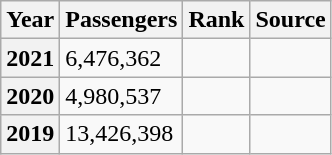<table class="wikitable sortable">
<tr>
<th>Year</th>
<th>Passengers</th>
<th>Rank</th>
<th>Source</th>
</tr>
<tr>
<th>2021</th>
<td>6,476,362 </td>
<td></td>
<td></td>
</tr>
<tr>
<th>2020</th>
<td>4,980,537 </td>
<td></td>
<td></td>
</tr>
<tr>
<th>2019</th>
<td>13,426,398</td>
<td></td>
<td></td>
</tr>
</table>
